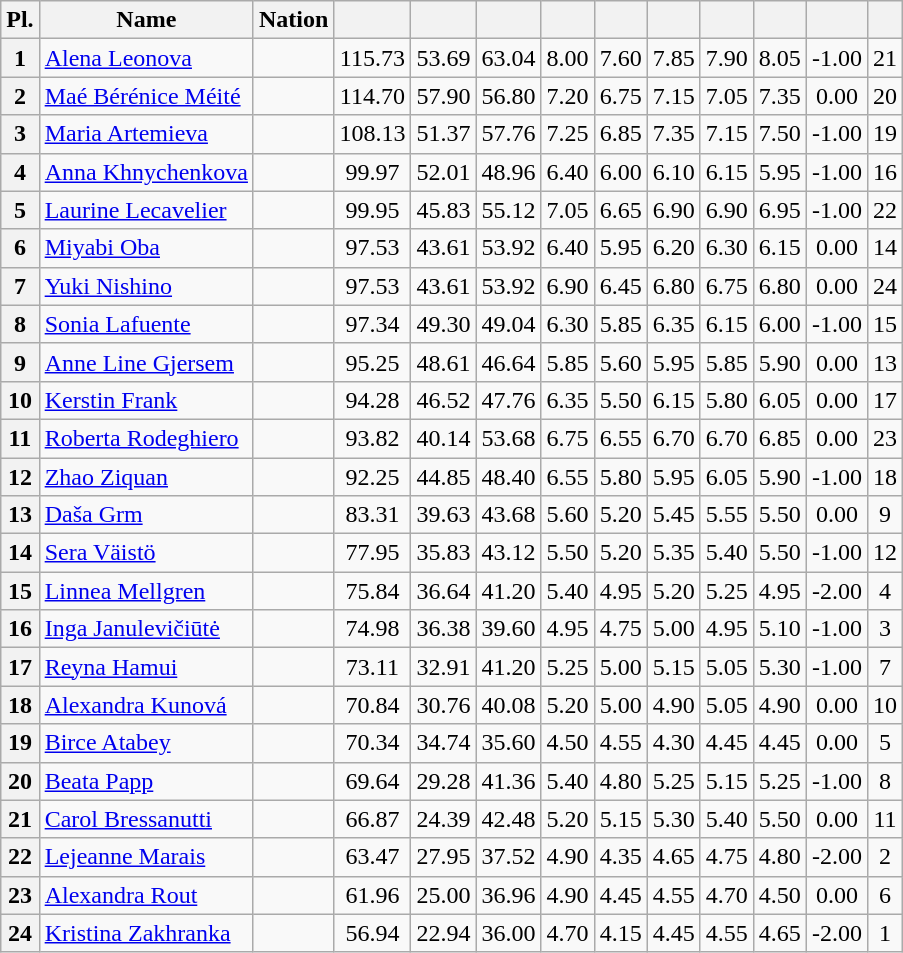<table class="wikitable sortable" style="text-align:center">
<tr>
<th>Pl.</th>
<th>Name</th>
<th>Nation</th>
<th></th>
<th></th>
<th></th>
<th></th>
<th></th>
<th></th>
<th></th>
<th></th>
<th></th>
<th></th>
</tr>
<tr>
<th>1</th>
<td align=left><a href='#'>Alena Leonova</a></td>
<td align=left></td>
<td>115.73</td>
<td>53.69</td>
<td>63.04</td>
<td>8.00</td>
<td>7.60</td>
<td>7.85</td>
<td>7.90</td>
<td>8.05</td>
<td>-1.00</td>
<td>21</td>
</tr>
<tr>
<th>2</th>
<td align=left><a href='#'>Maé Bérénice Méité</a></td>
<td align=left></td>
<td>114.70</td>
<td>57.90</td>
<td>56.80</td>
<td>7.20</td>
<td>6.75</td>
<td>7.15</td>
<td>7.05</td>
<td>7.35</td>
<td>0.00</td>
<td>20</td>
</tr>
<tr>
<th>3</th>
<td align=left><a href='#'>Maria Artemieva</a></td>
<td align=left></td>
<td>108.13</td>
<td>51.37</td>
<td>57.76</td>
<td>7.25</td>
<td>6.85</td>
<td>7.35</td>
<td>7.15</td>
<td>7.50</td>
<td>-1.00</td>
<td>19</td>
</tr>
<tr>
<th>4</th>
<td align=left><a href='#'>Anna Khnychenkova</a></td>
<td align=left></td>
<td>99.97</td>
<td>52.01</td>
<td>48.96</td>
<td>6.40</td>
<td>6.00</td>
<td>6.10</td>
<td>6.15</td>
<td>5.95</td>
<td>-1.00</td>
<td>16</td>
</tr>
<tr>
<th>5</th>
<td align=left><a href='#'>Laurine Lecavelier</a></td>
<td align=left></td>
<td>99.95</td>
<td>45.83</td>
<td>55.12</td>
<td>7.05</td>
<td>6.65</td>
<td>6.90</td>
<td>6.90</td>
<td>6.95</td>
<td>-1.00</td>
<td>22</td>
</tr>
<tr>
<th>6</th>
<td align=left><a href='#'>Miyabi Oba</a></td>
<td align=left></td>
<td>97.53</td>
<td>43.61</td>
<td>53.92</td>
<td>6.40</td>
<td>5.95</td>
<td>6.20</td>
<td>6.30</td>
<td>6.15</td>
<td>0.00</td>
<td>14</td>
</tr>
<tr>
<th>7</th>
<td align=left><a href='#'>Yuki Nishino</a></td>
<td align=left></td>
<td>97.53</td>
<td>43.61</td>
<td>53.92</td>
<td>6.90</td>
<td>6.45</td>
<td>6.80</td>
<td>6.75</td>
<td>6.80</td>
<td>0.00</td>
<td>24</td>
</tr>
<tr>
<th>8</th>
<td align=left><a href='#'>Sonia Lafuente</a></td>
<td align=left></td>
<td>97.34</td>
<td>49.30</td>
<td>49.04</td>
<td>6.30</td>
<td>5.85</td>
<td>6.35</td>
<td>6.15</td>
<td>6.00</td>
<td>-1.00</td>
<td>15</td>
</tr>
<tr>
<th>9</th>
<td align=left><a href='#'>Anne Line Gjersem</a></td>
<td align=left></td>
<td>95.25</td>
<td>48.61</td>
<td>46.64</td>
<td>5.85</td>
<td>5.60</td>
<td>5.95</td>
<td>5.85</td>
<td>5.90</td>
<td>0.00</td>
<td>13</td>
</tr>
<tr>
<th>10</th>
<td align=left><a href='#'>Kerstin Frank</a></td>
<td align=left></td>
<td>94.28</td>
<td>46.52</td>
<td>47.76</td>
<td>6.35</td>
<td>5.50</td>
<td>6.15</td>
<td>5.80</td>
<td>6.05</td>
<td>0.00</td>
<td>17</td>
</tr>
<tr>
<th>11</th>
<td align=left><a href='#'>Roberta Rodeghiero</a></td>
<td align=left></td>
<td>93.82</td>
<td>40.14</td>
<td>53.68</td>
<td>6.75</td>
<td>6.55</td>
<td>6.70</td>
<td>6.70</td>
<td>6.85</td>
<td>0.00</td>
<td>23</td>
</tr>
<tr>
<th>12</th>
<td align=left><a href='#'>Zhao Ziquan</a></td>
<td align=left></td>
<td>92.25</td>
<td>44.85</td>
<td>48.40</td>
<td>6.55</td>
<td>5.80</td>
<td>5.95</td>
<td>6.05</td>
<td>5.90</td>
<td>-1.00</td>
<td>18</td>
</tr>
<tr>
<th>13</th>
<td align=left><a href='#'>Daša Grm</a></td>
<td align=left></td>
<td>83.31</td>
<td>39.63</td>
<td>43.68</td>
<td>5.60</td>
<td>5.20</td>
<td>5.45</td>
<td>5.55</td>
<td>5.50</td>
<td>0.00</td>
<td>9</td>
</tr>
<tr>
<th>14</th>
<td align=left><a href='#'>Sera Väistö</a></td>
<td align=left></td>
<td>77.95</td>
<td>35.83</td>
<td>43.12</td>
<td>5.50</td>
<td>5.20</td>
<td>5.35</td>
<td>5.40</td>
<td>5.50</td>
<td>-1.00</td>
<td>12</td>
</tr>
<tr>
<th>15</th>
<td align=left><a href='#'>Linnea Mellgren</a></td>
<td align=left></td>
<td>75.84</td>
<td>36.64</td>
<td>41.20</td>
<td>5.40</td>
<td>4.95</td>
<td>5.20</td>
<td>5.25</td>
<td>4.95</td>
<td>-2.00</td>
<td>4</td>
</tr>
<tr>
<th>16</th>
<td align=left><a href='#'>Inga Janulevičiūtė</a></td>
<td align=left></td>
<td>74.98</td>
<td>36.38</td>
<td>39.60</td>
<td>4.95</td>
<td>4.75</td>
<td>5.00</td>
<td>4.95</td>
<td>5.10</td>
<td>-1.00</td>
<td>3</td>
</tr>
<tr>
<th>17</th>
<td align=left><a href='#'>Reyna Hamui</a></td>
<td align=left></td>
<td>73.11</td>
<td>32.91</td>
<td>41.20</td>
<td>5.25</td>
<td>5.00</td>
<td>5.15</td>
<td>5.05</td>
<td>5.30</td>
<td>-1.00</td>
<td>7</td>
</tr>
<tr>
<th>18</th>
<td align=left><a href='#'>Alexandra Kunová</a></td>
<td align=left></td>
<td>70.84</td>
<td>30.76</td>
<td>40.08</td>
<td>5.20</td>
<td>5.00</td>
<td>4.90</td>
<td>5.05</td>
<td>4.90</td>
<td>0.00</td>
<td>10</td>
</tr>
<tr>
<th>19</th>
<td align=left><a href='#'>Birce Atabey</a></td>
<td align=left></td>
<td>70.34</td>
<td>34.74</td>
<td>35.60</td>
<td>4.50</td>
<td>4.55</td>
<td>4.30</td>
<td>4.45</td>
<td>4.45</td>
<td>0.00</td>
<td>5</td>
</tr>
<tr>
<th>20</th>
<td align=left><a href='#'>Beata Papp</a></td>
<td align=left></td>
<td>69.64</td>
<td>29.28</td>
<td>41.36</td>
<td>5.40</td>
<td>4.80</td>
<td>5.25</td>
<td>5.15</td>
<td>5.25</td>
<td>-1.00</td>
<td>8</td>
</tr>
<tr>
<th>21</th>
<td align=left><a href='#'>Carol Bressanutti</a></td>
<td align=left></td>
<td>66.87</td>
<td>24.39</td>
<td>42.48</td>
<td>5.20</td>
<td>5.15</td>
<td>5.30</td>
<td>5.40</td>
<td>5.50</td>
<td>0.00</td>
<td>11</td>
</tr>
<tr>
<th>22</th>
<td align=left><a href='#'>Lejeanne Marais</a></td>
<td align=left></td>
<td>63.47</td>
<td>27.95</td>
<td>37.52</td>
<td>4.90</td>
<td>4.35</td>
<td>4.65</td>
<td>4.75</td>
<td>4.80</td>
<td>-2.00</td>
<td>2</td>
</tr>
<tr>
<th>23</th>
<td align=left><a href='#'>Alexandra Rout</a></td>
<td align=left></td>
<td>61.96</td>
<td>25.00</td>
<td>36.96</td>
<td>4.90</td>
<td>4.45</td>
<td>4.55</td>
<td>4.70</td>
<td>4.50</td>
<td>0.00</td>
<td>6</td>
</tr>
<tr>
<th>24</th>
<td align=left><a href='#'>Kristina Zakhranka</a></td>
<td align=left></td>
<td>56.94</td>
<td>22.94</td>
<td>36.00</td>
<td>4.70</td>
<td>4.15</td>
<td>4.45</td>
<td>4.55</td>
<td>4.65</td>
<td>-2.00</td>
<td>1</td>
</tr>
</table>
